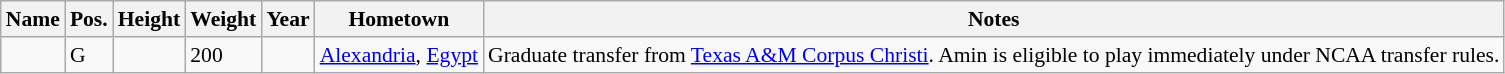<table class="wikitable sortable" style="font-size:90%;" border="1">
<tr>
<th>Name</th>
<th>Pos.</th>
<th>Height</th>
<th>Weight</th>
<th>Year</th>
<th>Hometown</th>
<th ! class="unsortable">Notes</th>
</tr>
<tr>
<td></td>
<td>G</td>
<td></td>
<td>200</td>
<td></td>
<td><a href='#'>Alexandria</a>, <a href='#'>Egypt</a></td>
<td>Graduate transfer from <a href='#'>Texas A&M Corpus Christi</a>. Amin is eligible to play immediately under NCAA transfer rules.</td>
</tr>
</table>
